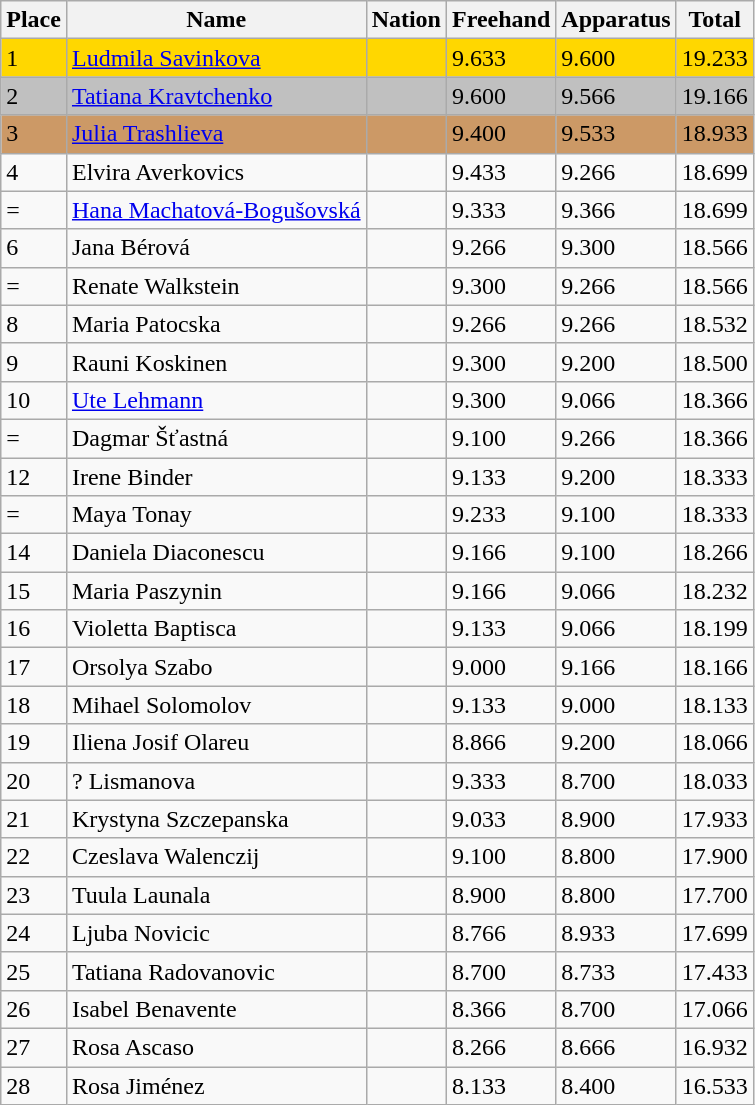<table class="wikitable">
<tr>
<th>Place</th>
<th>Name</th>
<th>Nation</th>
<th>Freehand</th>
<th>Apparatus</th>
<th>Total</th>
</tr>
<tr bgcolor=gold>
<td>1</td>
<td><a href='#'>Ludmila Savinkova</a></td>
<td></td>
<td>9.633</td>
<td>9.600</td>
<td>19.233</td>
</tr>
<tr bgcolor=silver>
<td>2</td>
<td><a href='#'>Tatiana Kravtchenko</a></td>
<td></td>
<td>9.600</td>
<td>9.566</td>
<td>19.166</td>
</tr>
<tr bgcolor=cc9966>
<td>3</td>
<td><a href='#'>Julia Trashlieva</a></td>
<td></td>
<td>9.400</td>
<td>9.533</td>
<td>18.933</td>
</tr>
<tr>
<td>4</td>
<td>Elvira Averkovics</td>
<td></td>
<td>9.433</td>
<td>9.266</td>
<td>18.699</td>
</tr>
<tr>
<td>=</td>
<td><a href='#'>Hana Machatová-Bogušovská</a></td>
<td></td>
<td>9.333</td>
<td>9.366</td>
<td>18.699</td>
</tr>
<tr>
<td>6</td>
<td>Jana Bérová</td>
<td></td>
<td>9.266</td>
<td>9.300</td>
<td>18.566</td>
</tr>
<tr>
<td>=</td>
<td>Renate Walkstein</td>
<td></td>
<td>9.300</td>
<td>9.266</td>
<td>18.566</td>
</tr>
<tr>
<td>8</td>
<td>Maria Patocska</td>
<td></td>
<td>9.266</td>
<td>9.266</td>
<td>18.532</td>
</tr>
<tr>
<td>9</td>
<td>Rauni Koskinen</td>
<td></td>
<td>9.300</td>
<td>9.200</td>
<td>18.500</td>
</tr>
<tr>
<td>10</td>
<td><a href='#'>Ute Lehmann</a></td>
<td></td>
<td>9.300</td>
<td>9.066</td>
<td>18.366</td>
</tr>
<tr>
<td>=</td>
<td>Dagmar Šťastná</td>
<td></td>
<td>9.100</td>
<td>9.266</td>
<td>18.366</td>
</tr>
<tr>
<td>12</td>
<td>Irene Binder</td>
<td></td>
<td>9.133</td>
<td>9.200</td>
<td>18.333</td>
</tr>
<tr>
<td>=</td>
<td>Maya Tonay</td>
<td></td>
<td>9.233</td>
<td>9.100</td>
<td>18.333</td>
</tr>
<tr>
<td>14</td>
<td>Daniela Diaconescu</td>
<td></td>
<td>9.166</td>
<td>9.100</td>
<td>18.266</td>
</tr>
<tr>
<td>15</td>
<td>Maria Paszynin</td>
<td></td>
<td>9.166</td>
<td>9.066</td>
<td>18.232</td>
</tr>
<tr>
<td>16</td>
<td>Violetta Baptisca</td>
<td></td>
<td>9.133</td>
<td>9.066</td>
<td>18.199</td>
</tr>
<tr>
<td>17</td>
<td>Orsolya Szabo</td>
<td></td>
<td>9.000</td>
<td>9.166</td>
<td>18.166</td>
</tr>
<tr>
<td>18</td>
<td>Mihael Solomolov</td>
<td></td>
<td>9.133</td>
<td>9.000</td>
<td>18.133</td>
</tr>
<tr>
<td>19</td>
<td>Iliena Josif Olareu</td>
<td></td>
<td>8.866</td>
<td>9.200</td>
<td>18.066</td>
</tr>
<tr>
<td>20</td>
<td>? Lismanova</td>
<td></td>
<td>9.333</td>
<td>8.700</td>
<td>18.033</td>
</tr>
<tr>
<td>21</td>
<td>Krystyna Szczepanska</td>
<td></td>
<td>9.033</td>
<td>8.900</td>
<td>17.933</td>
</tr>
<tr>
<td>22</td>
<td>Czeslava Walenczij</td>
<td></td>
<td>9.100</td>
<td>8.800</td>
<td>17.900</td>
</tr>
<tr>
<td>23</td>
<td>Tuula Launala</td>
<td></td>
<td>8.900</td>
<td>8.800</td>
<td>17.700</td>
</tr>
<tr>
<td>24</td>
<td>Ljuba Novicic</td>
<td></td>
<td>8.766</td>
<td>8.933</td>
<td>17.699</td>
</tr>
<tr>
<td>25</td>
<td>Tatiana Radovanovic</td>
<td></td>
<td>8.700</td>
<td>8.733</td>
<td>17.433</td>
</tr>
<tr>
<td>26</td>
<td>Isabel Benavente</td>
<td></td>
<td>8.366</td>
<td>8.700</td>
<td>17.066</td>
</tr>
<tr>
<td>27</td>
<td>Rosa Ascaso</td>
<td></td>
<td>8.266</td>
<td>8.666</td>
<td>16.932</td>
</tr>
<tr>
<td>28</td>
<td>Rosa Jiménez</td>
<td></td>
<td>8.133</td>
<td>8.400</td>
<td>16.533</td>
</tr>
</table>
